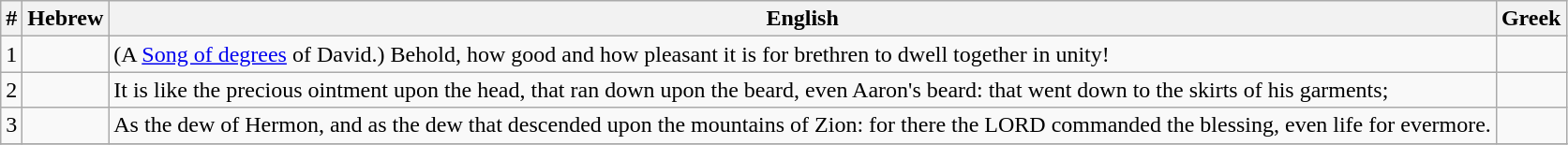<table class=wikitable>
<tr>
<th>#</th>
<th>Hebrew</th>
<th>English</th>
<th>Greek</th>
</tr>
<tr>
<td style="text-align:right">1</td>
<td style="text-align:right"></td>
<td>(A <a href='#'>Song of degrees</a> of David.) Behold, how good and how pleasant it is for brethren to dwell together in unity!</td>
<td></td>
</tr>
<tr>
<td style="text-align:right">2</td>
<td style="text-align:right"></td>
<td>It is like the precious ointment upon the head, that ran down upon the beard, even Aaron's beard: that went down to the skirts of his garments;</td>
<td></td>
</tr>
<tr>
<td style="text-align:right">3</td>
<td style="text-align:right"></td>
<td>As the dew of Hermon, and as the dew that descended upon the mountains of Zion: for there the LORD commanded the blessing, even life for evermore.</td>
<td></td>
</tr>
<tr>
</tr>
</table>
